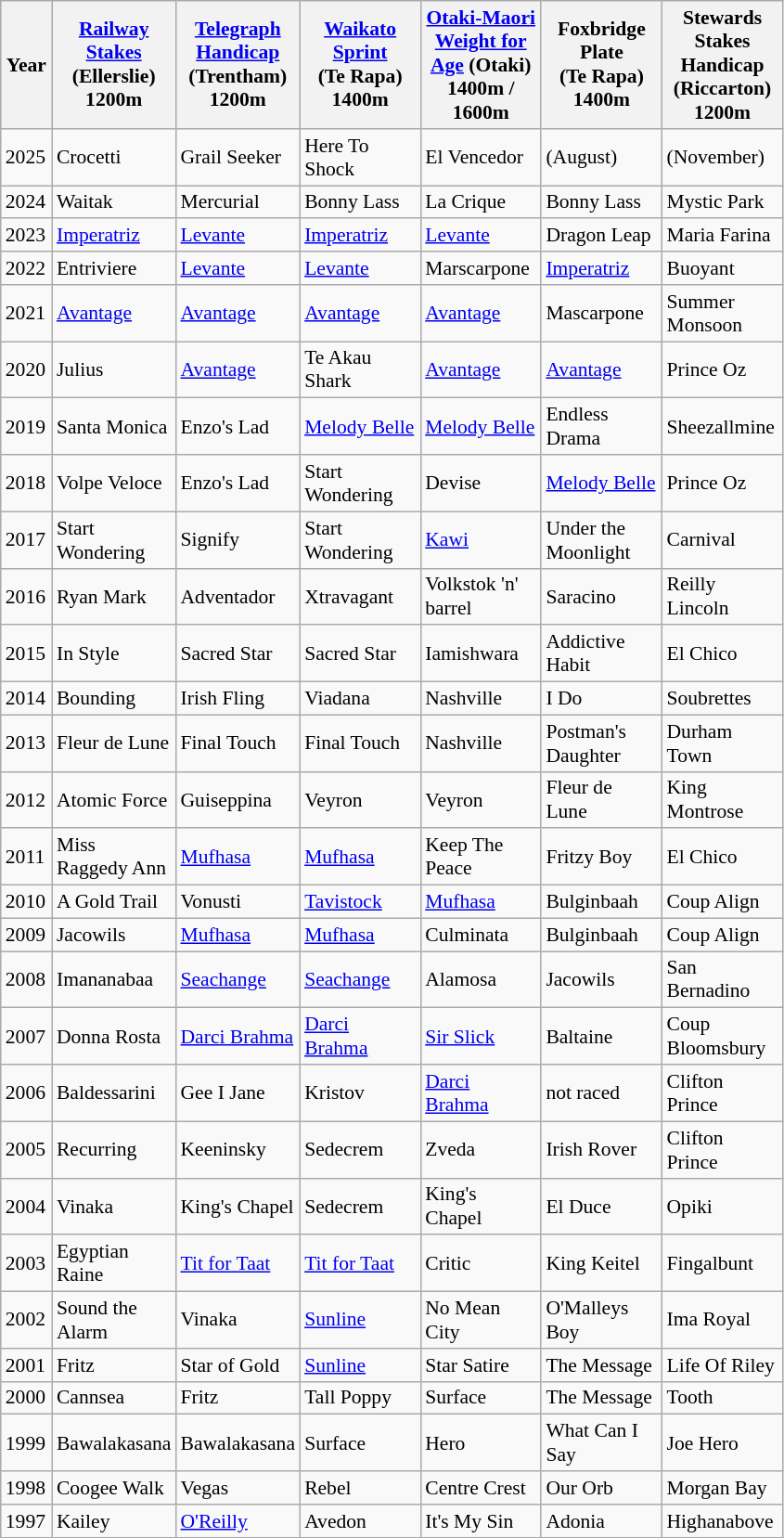<table class="wikitable sortable" style="font-size:90%">
<tr>
<th width="30px">Year<br></th>
<th width="80px"><a href='#'>Railway Stakes</a> (Ellerslie) 1200m<br></th>
<th width="80px"><a href='#'>Telegraph Handicap</a> (Trentham) 1200m<br></th>
<th width="80px"><a href='#'>Waikato Sprint</a> <br>(Te Rapa) 1400m<br></th>
<th width="80px"><a href='#'>Otaki-Maori Weight for Age</a> (Otaki) 1400m / 1600m<br></th>
<th width="80px">Foxbridge Plate <br>(Te Rapa) 1400m<br></th>
<th width="80px">Stewards Stakes Handicap (Riccarton) 1200m<br></th>
</tr>
<tr>
<td>2025</td>
<td>Crocetti</td>
<td>Grail Seeker</td>
<td>Here To Shock</td>
<td>El Vencedor</td>
<td>(August)</td>
<td>(November)</td>
</tr>
<tr>
<td>2024</td>
<td>Waitak</td>
<td>Mercurial</td>
<td>Bonny Lass</td>
<td>La Crique</td>
<td>Bonny Lass</td>
<td>Mystic Park</td>
</tr>
<tr>
<td>2023</td>
<td><a href='#'>Imperatriz</a></td>
<td><a href='#'>Levante</a></td>
<td><a href='#'>Imperatriz</a></td>
<td><a href='#'>Levante</a></td>
<td>Dragon Leap</td>
<td>Maria Farina</td>
</tr>
<tr>
<td>2022</td>
<td>Entriviere</td>
<td><a href='#'>Levante</a></td>
<td><a href='#'>Levante</a></td>
<td>Marscarpone</td>
<td><a href='#'>Imperatriz</a></td>
<td>Buoyant</td>
</tr>
<tr>
<td>2021</td>
<td><a href='#'>Avantage</a></td>
<td><a href='#'>Avantage</a></td>
<td><a href='#'>Avantage</a></td>
<td><a href='#'>Avantage</a></td>
<td>Mascarpone</td>
<td>Summer Monsoon</td>
</tr>
<tr>
<td>2020</td>
<td>Julius</td>
<td><a href='#'>Avantage</a></td>
<td>Te Akau Shark</td>
<td><a href='#'>Avantage</a></td>
<td><a href='#'>Avantage</a></td>
<td>Prince Oz</td>
</tr>
<tr>
<td>2019</td>
<td>Santa Monica</td>
<td>Enzo's Lad</td>
<td><a href='#'>Melody Belle</a></td>
<td><a href='#'>Melody Belle</a></td>
<td>Endless Drama</td>
<td>Sheezallmine</td>
</tr>
<tr>
<td>2018</td>
<td>Volpe Veloce</td>
<td>Enzo's Lad</td>
<td>Start Wondering</td>
<td>Devise</td>
<td><a href='#'>Melody Belle</a></td>
<td>Prince Oz</td>
</tr>
<tr>
<td>2017</td>
<td>Start Wondering</td>
<td>Signify</td>
<td>Start Wondering</td>
<td><a href='#'>Kawi</a></td>
<td>Under the Moonlight</td>
<td>Carnival</td>
</tr>
<tr>
<td>2016</td>
<td>Ryan Mark</td>
<td>Adventador</td>
<td>Xtravagant</td>
<td>Volkstok 'n' barrel</td>
<td>Saracino</td>
<td>Reilly Lincoln</td>
</tr>
<tr>
<td>2015</td>
<td>In Style</td>
<td>Sacred Star</td>
<td>Sacred Star</td>
<td>Iamishwara</td>
<td>Addictive Habit</td>
<td>El Chico</td>
</tr>
<tr>
<td>2014</td>
<td>Bounding</td>
<td>Irish Fling</td>
<td>Viadana</td>
<td>Nashville</td>
<td>I Do</td>
<td>Soubrettes</td>
</tr>
<tr>
<td>2013</td>
<td>Fleur de Lune</td>
<td>Final Touch</td>
<td>Final Touch</td>
<td>Nashville</td>
<td>Postman's Daughter</td>
<td>Durham Town</td>
</tr>
<tr>
<td>2012</td>
<td>Atomic Force</td>
<td>Guiseppina</td>
<td>Veyron</td>
<td>Veyron</td>
<td>Fleur de Lune</td>
<td>King Montrose</td>
</tr>
<tr>
<td>2011</td>
<td>Miss Raggedy Ann</td>
<td><a href='#'>Mufhasa</a></td>
<td><a href='#'>Mufhasa</a></td>
<td>Keep The Peace</td>
<td>Fritzy Boy</td>
<td>El Chico</td>
</tr>
<tr>
<td>2010</td>
<td>A Gold Trail</td>
<td>Vonusti</td>
<td><a href='#'>Tavistock</a></td>
<td><a href='#'>Mufhasa</a></td>
<td>Bulginbaah</td>
<td>Coup Align</td>
</tr>
<tr>
<td>2009</td>
<td>Jacowils</td>
<td><a href='#'>Mufhasa</a></td>
<td><a href='#'>Mufhasa</a></td>
<td>Culminata</td>
<td>Bulginbaah</td>
<td>Coup Align</td>
</tr>
<tr>
<td>2008</td>
<td>Imananabaa</td>
<td><a href='#'>Seachange</a></td>
<td><a href='#'>Seachange</a></td>
<td>Alamosa</td>
<td>Jacowils</td>
<td>San Bernadino</td>
</tr>
<tr>
<td>2007</td>
<td>Donna Rosta</td>
<td><a href='#'>Darci Brahma</a></td>
<td><a href='#'>Darci Brahma</a></td>
<td><a href='#'>Sir Slick</a></td>
<td>Baltaine</td>
<td>Coup Bloomsbury</td>
</tr>
<tr>
<td>2006</td>
<td>Baldessarini</td>
<td>Gee I Jane</td>
<td>Kristov</td>
<td><a href='#'>Darci Brahma</a></td>
<td>not raced</td>
<td>Clifton Prince</td>
</tr>
<tr>
<td>2005</td>
<td>Recurring</td>
<td>Keeninsky</td>
<td>Sedecrem</td>
<td>Zveda</td>
<td>Irish Rover</td>
<td>Clifton Prince</td>
</tr>
<tr>
<td>2004</td>
<td>Vinaka</td>
<td>King's Chapel</td>
<td>Sedecrem</td>
<td>King's Chapel</td>
<td>El Duce</td>
<td>Opiki</td>
</tr>
<tr>
<td>2003</td>
<td>Egyptian Raine</td>
<td><a href='#'>Tit for Taat</a></td>
<td><a href='#'>Tit for Taat</a></td>
<td>Critic</td>
<td>King Keitel</td>
<td>Fingalbunt</td>
</tr>
<tr>
<td>2002</td>
<td>Sound the Alarm</td>
<td>Vinaka</td>
<td><a href='#'>Sunline</a></td>
<td>No Mean City</td>
<td>O'Malleys Boy</td>
<td>Ima Royal</td>
</tr>
<tr>
<td>2001</td>
<td>Fritz</td>
<td>Star of Gold</td>
<td><a href='#'>Sunline</a></td>
<td>Star Satire</td>
<td>The Message</td>
<td>Life Of Riley</td>
</tr>
<tr>
<td>2000</td>
<td>Cannsea</td>
<td>Fritz</td>
<td>Tall Poppy</td>
<td>Surface</td>
<td>The Message</td>
<td>Tooth</td>
</tr>
<tr>
<td>1999</td>
<td>Bawalakasana</td>
<td>Bawalakasana</td>
<td>Surface</td>
<td>Hero</td>
<td>What Can I Say</td>
<td>Joe Hero</td>
</tr>
<tr>
<td>1998</td>
<td>Coogee Walk</td>
<td>Vegas</td>
<td>Rebel</td>
<td>Centre Crest</td>
<td>Our Orb</td>
<td>Morgan Bay</td>
</tr>
<tr>
<td>1997</td>
<td>Kailey</td>
<td><a href='#'>O'Reilly</a></td>
<td>Avedon</td>
<td>It's My Sin</td>
<td>Adonia</td>
<td>Highanabove</td>
</tr>
<tr>
</tr>
</table>
